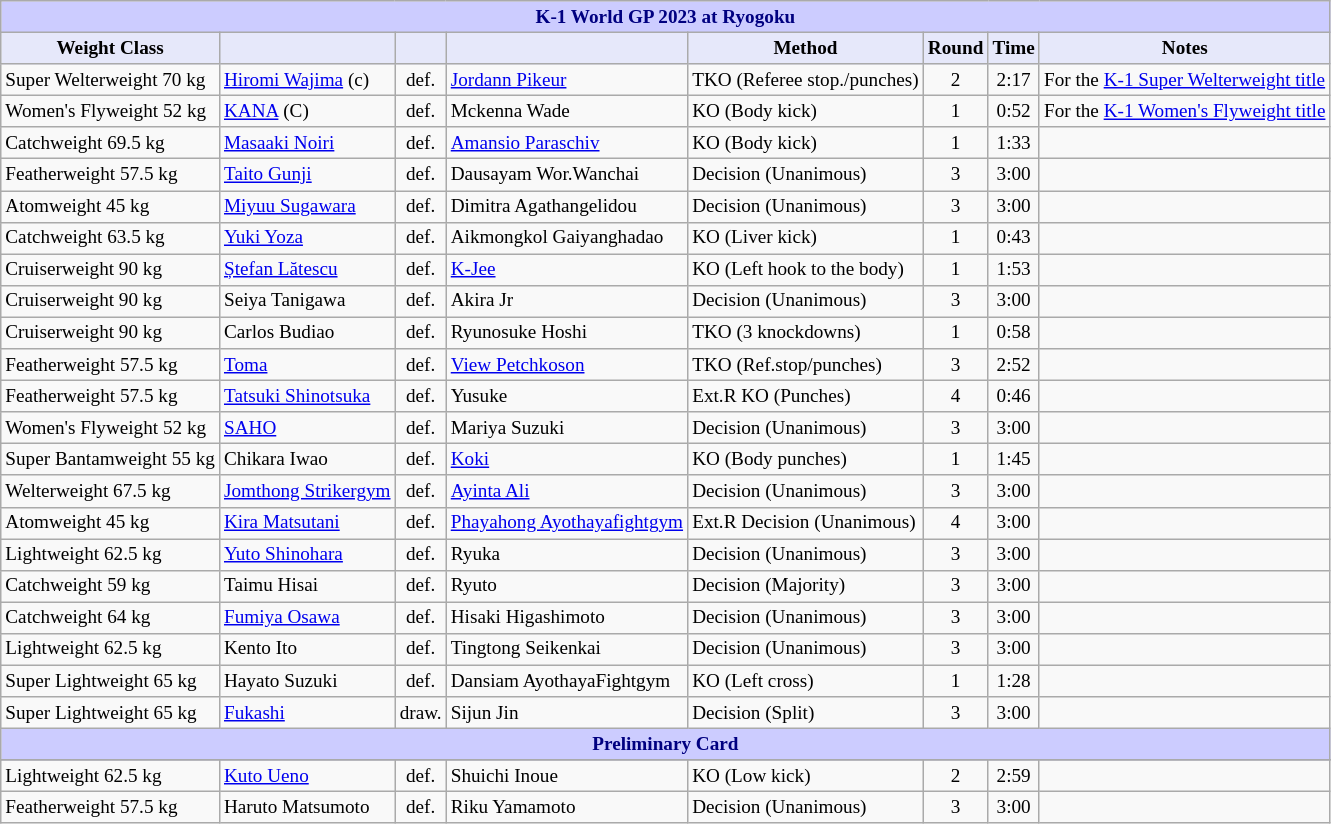<table class="wikitable" style="font-size: 80%;">
<tr>
<th colspan="8" style="background-color: #ccf; color: #000080; text-align: center;"><strong>K-1 World GP 2023 at Ryogoku</strong></th>
</tr>
<tr>
<th colspan="1" style="background-color: #E6E8FA; color: #000000; text-align: center;">Weight Class</th>
<th colspan="1" style="background-color: #E6E8FA; color: #000000; text-align: center;"></th>
<th colspan="1" style="background-color: #E6E8FA; color: #000000; text-align: center;"></th>
<th colspan="1" style="background-color: #E6E8FA; color: #000000; text-align: center;"></th>
<th colspan="1" style="background-color: #E6E8FA; color: #000000; text-align: center;">Method</th>
<th colspan="1" style="background-color: #E6E8FA; color: #000000; text-align: center;">Round</th>
<th colspan="1" style="background-color: #E6E8FA; color: #000000; text-align: center;">Time</th>
<th colspan="1" style="background-color: #E6E8FA; color: #000000; text-align: center;">Notes</th>
</tr>
<tr>
<td>Super Welterweight 70 kg</td>
<td> <a href='#'>Hiromi Wajima</a> (c)</td>
<td align=center>def.</td>
<td> <a href='#'>Jordann Pikeur</a></td>
<td>TKO (Referee stop./punches)</td>
<td align=center>2</td>
<td align=center>2:17</td>
<td>For the <a href='#'>K-1 Super Welterweight title</a></td>
</tr>
<tr>
<td>Women's Flyweight 52 kg</td>
<td> <a href='#'>KANA</a> (C)</td>
<td align=center>def.</td>
<td> Mckenna Wade</td>
<td>KO (Body kick)</td>
<td align=center>1</td>
<td align=center>0:52</td>
<td>For the <a href='#'>K-1 Women's Flyweight title</a></td>
</tr>
<tr>
<td>Catchweight 69.5 kg</td>
<td> <a href='#'>Masaaki Noiri</a></td>
<td align=center>def.</td>
<td> <a href='#'>Amansio Paraschiv</a></td>
<td>KO (Body kick)</td>
<td align=center>1</td>
<td align=center>1:33</td>
<td></td>
</tr>
<tr>
<td>Featherweight 57.5 kg</td>
<td> <a href='#'>Taito Gunji</a></td>
<td align=center>def.</td>
<td> Dausayam Wor.Wanchai</td>
<td>Decision (Unanimous)</td>
<td align=center>3</td>
<td align=center>3:00</td>
<td></td>
</tr>
<tr>
<td>Atomweight 45 kg</td>
<td> <a href='#'>Miyuu Sugawara</a></td>
<td align=center>def.</td>
<td> Dimitra Agathangelidou</td>
<td>Decision (Unanimous)</td>
<td align=center>3</td>
<td align=center>3:00</td>
<td></td>
</tr>
<tr>
<td>Catchweight 63.5 kg</td>
<td> <a href='#'>Yuki Yoza</a></td>
<td align=center>def.</td>
<td> Aikmongkol Gaiyanghadao</td>
<td>KO (Liver kick)</td>
<td align=center>1</td>
<td align=center>0:43</td>
<td></td>
</tr>
<tr>
<td>Cruiserweight 90 kg</td>
<td> <a href='#'>Ștefan Lătescu</a></td>
<td align=center>def.</td>
<td> <a href='#'>K-Jee</a></td>
<td>KO (Left hook to the body)</td>
<td align=center>1</td>
<td align=center>1:53</td>
<td></td>
</tr>
<tr>
<td>Cruiserweight 90 kg</td>
<td> Seiya Tanigawa</td>
<td align=center>def.</td>
<td> Akira Jr</td>
<td>Decision (Unanimous)</td>
<td align=center>3</td>
<td align=center>3:00</td>
<td></td>
</tr>
<tr>
<td>Cruiserweight 90 kg</td>
<td> Carlos Budiao</td>
<td align=center>def.</td>
<td> Ryunosuke Hoshi</td>
<td>TKO (3 knockdowns)</td>
<td align=center>1</td>
<td align=center>0:58</td>
<td></td>
</tr>
<tr>
<td>Featherweight 57.5 kg</td>
<td> <a href='#'>Toma</a></td>
<td align=center>def.</td>
<td> <a href='#'>View Petchkoson</a></td>
<td>TKO (Ref.stop/punches)</td>
<td align=center>3</td>
<td align=center>2:52</td>
<td></td>
</tr>
<tr>
<td>Featherweight 57.5 kg</td>
<td> <a href='#'>Tatsuki Shinotsuka</a></td>
<td align=center>def.</td>
<td> Yusuke</td>
<td>Ext.R KO (Punches)</td>
<td align=center>4</td>
<td align=center>0:46</td>
<td></td>
</tr>
<tr>
<td>Women's Flyweight 52 kg</td>
<td> <a href='#'>SAHO</a></td>
<td align=center>def.</td>
<td> Mariya Suzuki</td>
<td>Decision (Unanimous)</td>
<td align=center>3</td>
<td align=center>3:00</td>
<td></td>
</tr>
<tr>
<td>Super Bantamweight 55 kg</td>
<td> Chikara Iwao</td>
<td align=center>def.</td>
<td> <a href='#'>Koki</a></td>
<td>KO (Body punches)</td>
<td align=center>1</td>
<td align=center>1:45</td>
<td></td>
</tr>
<tr>
<td>Welterweight 67.5 kg</td>
<td> <a href='#'>Jomthong Strikergym</a></td>
<td align=center>def.</td>
<td> <a href='#'>Ayinta Ali</a></td>
<td>Decision (Unanimous)</td>
<td align=center>3</td>
<td align=center>3:00</td>
<td></td>
</tr>
<tr>
<td>Atomweight 45 kg</td>
<td> <a href='#'>Kira Matsutani</a></td>
<td align=center>def.</td>
<td> <a href='#'>Phayahong Ayothayafightgym</a></td>
<td>Ext.R Decision (Unanimous)</td>
<td align=center>4</td>
<td align=center>3:00</td>
<td></td>
</tr>
<tr>
<td>Lightweight 62.5 kg</td>
<td> <a href='#'>Yuto Shinohara</a></td>
<td align=center>def.</td>
<td> Ryuka</td>
<td>Decision (Unanimous)</td>
<td align=center>3</td>
<td align=center>3:00</td>
<td></td>
</tr>
<tr>
<td>Catchweight 59 kg</td>
<td> Taimu Hisai</td>
<td align=center>def.</td>
<td> Ryuto</td>
<td>Decision (Majority)</td>
<td align=center>3</td>
<td align=center>3:00</td>
<td></td>
</tr>
<tr>
<td>Catchweight 64 kg</td>
<td> <a href='#'>Fumiya Osawa</a></td>
<td align=center>def.</td>
<td> Hisaki Higashimoto</td>
<td>Decision (Unanimous)</td>
<td align=center>3</td>
<td align=center>3:00</td>
<td></td>
</tr>
<tr>
<td>Lightweight 62.5 kg</td>
<td> Kento Ito</td>
<td align=center>def.</td>
<td> Tingtong Seikenkai</td>
<td>Decision (Unanimous)</td>
<td align=center>3</td>
<td align=center>3:00</td>
<td></td>
</tr>
<tr>
<td>Super Lightweight 65 kg</td>
<td> Hayato Suzuki</td>
<td align=center>def.</td>
<td> Dansiam AyothayaFightgym</td>
<td>KO (Left cross)</td>
<td align=center>1</td>
<td align=center>1:28</td>
<td></td>
</tr>
<tr>
<td>Super Lightweight 65 kg</td>
<td> <a href='#'>Fukashi</a></td>
<td align=center>draw.</td>
<td> Sijun Jin</td>
<td>Decision (Split)</td>
<td align=center>3</td>
<td align=center>3:00</td>
<td></td>
</tr>
<tr>
<th colspan="8" style="background-color: #ccf; color: #000080; text-align: center;"><strong>Preliminary Card</strong></th>
</tr>
<tr>
</tr>
<tr>
<td>Lightweight 62.5 kg</td>
<td> <a href='#'>Kuto Ueno</a></td>
<td align=center>def.</td>
<td> Shuichi Inoue</td>
<td>KO (Low kick)</td>
<td align=center>2</td>
<td align=center>2:59</td>
<td></td>
</tr>
<tr>
<td>Featherweight 57.5 kg</td>
<td> Haruto Matsumoto</td>
<td align=center>def.</td>
<td> Riku Yamamoto</td>
<td>Decision (Unanimous)</td>
<td align=center>3</td>
<td align=center>3:00</td>
<td></td>
</tr>
</table>
